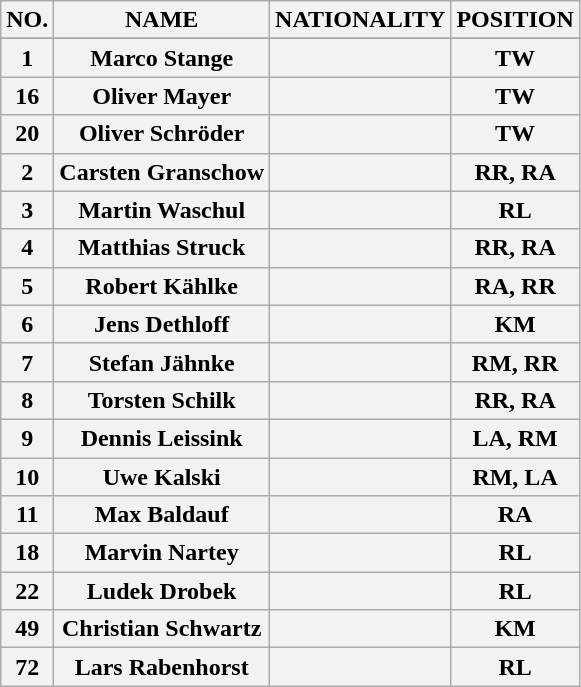<table class="wikitable">
<tr>
<th valign=center><strong>NO.</strong></th>
<th><strong>NAME</strong></th>
<th><strong>NATIONALITY</strong></th>
<th><strong>POSITION</strong></th>
</tr>
<tr>
</tr>
<tr>
<th valign=center>1</th>
<th><strong>Marco Stange</strong></th>
<th></th>
<th>TW</th>
</tr>
<tr>
<th valign=center>16</th>
<th><strong>Oliver Mayer</strong></th>
<th></th>
<th>TW</th>
</tr>
<tr>
<th valign=center>20</th>
<th><strong>Oliver Schröder</strong></th>
<th></th>
<th>TW</th>
</tr>
<tr>
<th valign=center>2</th>
<th><strong>Carsten Granschow</strong></th>
<th></th>
<th>RR, RA</th>
</tr>
<tr>
<th valign=center>3</th>
<th><strong>Martin Waschul</strong></th>
<th></th>
<th>RL</th>
</tr>
<tr>
<th valign=center>4</th>
<th><strong>Matthias Struck</strong></th>
<th></th>
<th>RR, RA</th>
</tr>
<tr>
<th valign=center>5</th>
<th><strong>Robert Kählke</strong></th>
<th></th>
<th>RA, RR</th>
</tr>
<tr>
<th valign=center>6</th>
<th><strong>Jens Dethloff</strong></th>
<th></th>
<th>KM</th>
</tr>
<tr>
<th valign=center>7</th>
<th><strong>Stefan Jähnke</strong></th>
<th></th>
<th>RM, RR</th>
</tr>
<tr>
<th valign=center>8</th>
<th><strong>Torsten Schilk</strong></th>
<th></th>
<th>RR, RA</th>
</tr>
<tr>
<th valign=center>9</th>
<th><strong>Dennis Leissink</strong></th>
<th></th>
<th>LA, RM</th>
</tr>
<tr>
<th valign=center>10</th>
<th><strong>Uwe Kalski</strong></th>
<th></th>
<th>RM, LA</th>
</tr>
<tr>
<th valign=center>11</th>
<th><strong>Max Baldauf</strong></th>
<th></th>
<th>RA</th>
</tr>
<tr>
<th valign=center>18</th>
<th><strong>Marvin Nartey</strong></th>
<th></th>
<th>RL</th>
</tr>
<tr>
<th valign=center>22</th>
<th><strong>Ludek Drobek</strong></th>
<th></th>
<th>RL</th>
</tr>
<tr>
<th valign=center>49</th>
<th><strong>Christian Schwartz</strong></th>
<th></th>
<th>KM</th>
</tr>
<tr>
<th valign=center>72</th>
<th><strong>Lars Rabenhorst</strong></th>
<th></th>
<th>RL</th>
</tr>
</table>
